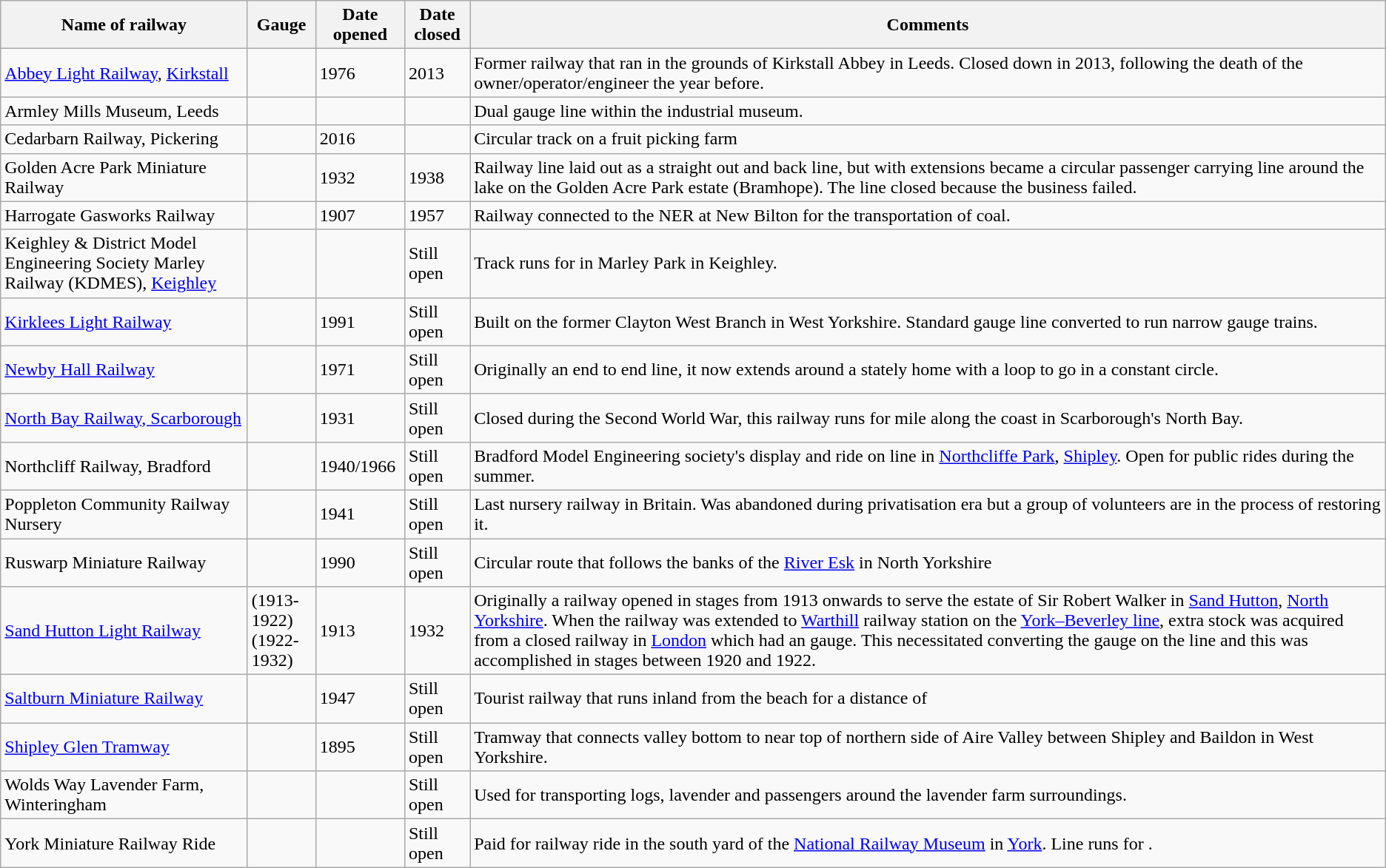<table class="wikitable">
<tr>
<th>Name of railway</th>
<th>Gauge</th>
<th>Date opened</th>
<th>Date closed</th>
<th>Comments</th>
</tr>
<tr>
<td><a href='#'>Abbey Light Railway</a>, <a href='#'>Kirkstall</a></td>
<td></td>
<td>1976</td>
<td>2013</td>
<td>Former railway that ran in the grounds of Kirkstall Abbey in Leeds. Closed down in 2013, following the death of the owner/operator/engineer the year before.</td>
</tr>
<tr>
<td>Armley Mills Museum, Leeds</td>
<td></td>
<td></td>
<td></td>
<td>Dual gauge line within the industrial museum.</td>
</tr>
<tr>
<td>Cedarbarn Railway, Pickering</td>
<td></td>
<td>2016</td>
<td></td>
<td>Circular track on a fruit picking farm</td>
</tr>
<tr>
<td>Golden Acre Park Miniature Railway</td>
<td></td>
<td>1932</td>
<td>1938</td>
<td>Railway line laid out as a straight out and back line, but with extensions became a circular passenger carrying line around the lake on the Golden Acre Park estate (Bramhope). The line closed because the business failed.</td>
</tr>
<tr>
<td>Harrogate Gasworks Railway</td>
<td></td>
<td>1907</td>
<td>1957</td>
<td>Railway connected to the NER at New Bilton for the transportation of coal.</td>
</tr>
<tr>
<td>Keighley & District Model Engineering Society Marley Railway (KDMES), <a href='#'>Keighley</a></td>
<td><br></td>
<td></td>
<td>Still open</td>
<td>Track runs for  in Marley Park in Keighley.</td>
</tr>
<tr>
<td><a href='#'>Kirklees Light Railway</a></td>
<td></td>
<td>1991</td>
<td>Still open</td>
<td>Built on the former Clayton West Branch in West Yorkshire. Standard gauge line converted to run narrow gauge trains.</td>
</tr>
<tr>
<td><a href='#'>Newby Hall Railway</a></td>
<td></td>
<td>1971</td>
<td>Still open</td>
<td>Originally an end to end line, it now extends around a stately home with a loop to go in a constant circle.</td>
</tr>
<tr>
<td><a href='#'>North Bay Railway, Scarborough</a></td>
<td></td>
<td>1931</td>
<td>Still open</td>
<td>Closed during the Second World War, this railway runs for  mile along the coast in Scarborough's North Bay.</td>
</tr>
<tr>
<td>Northcliff Railway, Bradford</td>
<td><br><br></td>
<td>1940/1966</td>
<td>Still open</td>
<td>Bradford Model Engineering society's display and ride on line in <a href='#'>Northcliffe Park</a>, <a href='#'>Shipley</a>. Open for public rides during the summer.</td>
</tr>
<tr>
<td>Poppleton Community Railway Nursery</td>
<td></td>
<td>1941</td>
<td>Still open<br></td>
<td>Last nursery railway in Britain. Was abandoned during privatisation era but a group of volunteers are in the process of restoring it.</td>
</tr>
<tr>
<td>Ruswarp Miniature Railway</td>
<td></td>
<td>1990</td>
<td>Still open</td>
<td>Circular route that follows the banks of the <a href='#'>River Esk</a> in North Yorkshire</td>
</tr>
<tr>
<td><a href='#'>Sand Hutton Light Railway</a></td>
<td> (1913-1922)<br> (1922-1932)</td>
<td>1913</td>
<td>1932</td>
<td>Originally a  railway opened in stages from 1913 onwards to serve the estate of Sir Robert Walker in <a href='#'>Sand Hutton</a>, <a href='#'>North Yorkshire</a>. When the railway was extended to <a href='#'>Warthill</a> railway station on the <a href='#'>York–Beverley line</a>, extra stock was acquired from a closed railway in <a href='#'>London</a> which had an  gauge. This necessitated converting the gauge on the line and this was accomplished in stages between 1920 and 1922.</td>
</tr>
<tr>
<td><a href='#'>Saltburn Miniature Railway</a></td>
<td></td>
<td>1947</td>
<td>Still open</td>
<td>Tourist railway that runs inland from the beach for a distance of </td>
</tr>
<tr>
<td><a href='#'>Shipley Glen Tramway</a></td>
<td></td>
<td>1895</td>
<td>Still open</td>
<td>Tramway that connects valley bottom to near top of northern side of Aire Valley between Shipley and Baildon in West Yorkshire.</td>
</tr>
<tr>
<td>Wolds Way Lavender Farm, Winteringham</td>
<td></td>
<td></td>
<td>Still open</td>
<td>Used for transporting logs, lavender and passengers around the lavender farm surroundings.</td>
</tr>
<tr>
<td>York Miniature Railway Ride</td>
<td></td>
<td></td>
<td>Still open</td>
<td>Paid for railway ride in the south yard of the <a href='#'>National Railway Museum</a> in <a href='#'>York</a>. Line runs for .</td>
</tr>
</table>
